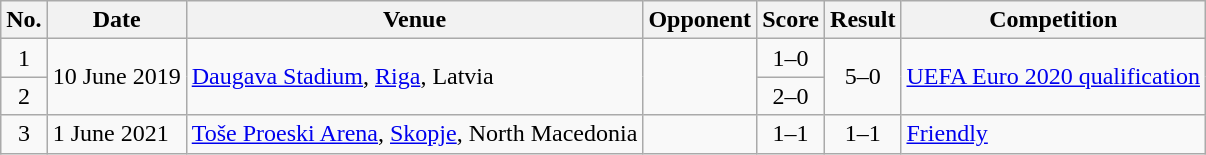<table class="wikitable sortable">
<tr>
<th scope="col">No.</th>
<th scope="col">Date</th>
<th scope="col">Venue</th>
<th scope="col">Opponent</th>
<th scope="col">Score</th>
<th scope="col">Result</th>
<th scope="col">Competition</th>
</tr>
<tr>
<td align="center">1</td>
<td rowspan="2">10 June 2019</td>
<td rowspan="2"><a href='#'>Daugava Stadium</a>, <a href='#'>Riga</a>, Latvia</td>
<td rowspan="2"></td>
<td align=center>1–0</td>
<td rowspan="2" style="text-align:center">5–0</td>
<td rowspan="2"><a href='#'>UEFA Euro 2020 qualification</a></td>
</tr>
<tr>
<td align="center">2</td>
<td align=center>2–0</td>
</tr>
<tr>
<td align="center">3</td>
<td>1 June 2021</td>
<td><a href='#'>Toše Proeski Arena</a>, <a href='#'>Skopje</a>, North Macedonia</td>
<td></td>
<td align=center>1–1</td>
<td align=center>1–1</td>
<td><a href='#'>Friendly</a></td>
</tr>
</table>
